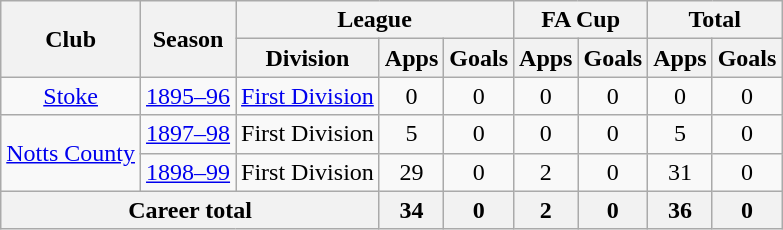<table class="wikitable" style="text-align: center;">
<tr>
<th rowspan="2">Club</th>
<th rowspan="2">Season</th>
<th colspan="3">League</th>
<th colspan="2">FA Cup</th>
<th colspan="2">Total</th>
</tr>
<tr>
<th>Division</th>
<th>Apps</th>
<th>Goals</th>
<th>Apps</th>
<th>Goals</th>
<th>Apps</th>
<th>Goals</th>
</tr>
<tr>
<td><a href='#'>Stoke</a></td>
<td><a href='#'>1895–96</a></td>
<td><a href='#'>First Division</a></td>
<td>0</td>
<td>0</td>
<td>0</td>
<td>0</td>
<td>0</td>
<td>0</td>
</tr>
<tr>
<td rowspan=2><a href='#'>Notts County</a></td>
<td><a href='#'>1897–98</a></td>
<td>First Division</td>
<td>5</td>
<td>0</td>
<td>0</td>
<td>0</td>
<td>5</td>
<td>0</td>
</tr>
<tr>
<td><a href='#'>1898–99</a></td>
<td>First Division</td>
<td>29</td>
<td>0</td>
<td>2</td>
<td>0</td>
<td>31</td>
<td>0</td>
</tr>
<tr>
<th colspan="3">Career total</th>
<th>34</th>
<th>0</th>
<th>2</th>
<th>0</th>
<th>36</th>
<th>0</th>
</tr>
</table>
